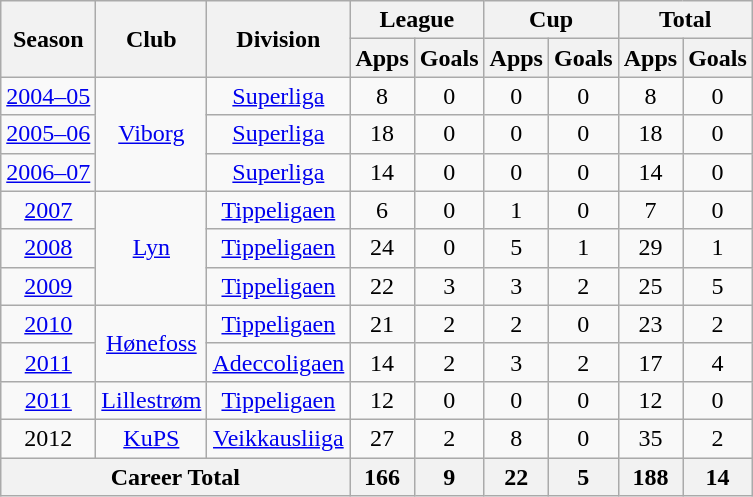<table class="wikitable" style="text-align: center;">
<tr>
<th rowspan="2">Season</th>
<th rowspan="2">Club</th>
<th rowspan="2">Division</th>
<th colspan="2">League</th>
<th colspan="2">Cup</th>
<th colspan="2">Total</th>
</tr>
<tr>
<th>Apps</th>
<th>Goals</th>
<th>Apps</th>
<th>Goals</th>
<th>Apps</th>
<th>Goals</th>
</tr>
<tr>
<td><a href='#'>2004–05</a></td>
<td rowspan="3" valign="center"><a href='#'>Viborg</a></td>
<td><a href='#'>Superliga</a></td>
<td>8</td>
<td>0</td>
<td>0</td>
<td>0</td>
<td>8</td>
<td>0</td>
</tr>
<tr>
<td><a href='#'>2005–06</a></td>
<td><a href='#'>Superliga</a></td>
<td>18</td>
<td>0</td>
<td>0</td>
<td>0</td>
<td>18</td>
<td>0</td>
</tr>
<tr>
<td><a href='#'>2006–07</a></td>
<td><a href='#'>Superliga</a></td>
<td>14</td>
<td>0</td>
<td>0</td>
<td>0</td>
<td>14</td>
<td>0</td>
</tr>
<tr>
<td><a href='#'>2007</a></td>
<td rowspan="3" valign="center"><a href='#'>Lyn</a></td>
<td><a href='#'>Tippeligaen</a></td>
<td>6</td>
<td>0</td>
<td>1</td>
<td>0</td>
<td>7</td>
<td>0</td>
</tr>
<tr>
<td><a href='#'>2008</a></td>
<td><a href='#'>Tippeligaen</a></td>
<td>24</td>
<td>0</td>
<td>5</td>
<td>1</td>
<td>29</td>
<td>1</td>
</tr>
<tr>
<td><a href='#'>2009</a></td>
<td><a href='#'>Tippeligaen</a></td>
<td>22</td>
<td>3</td>
<td>3</td>
<td>2</td>
<td>25</td>
<td>5</td>
</tr>
<tr>
<td><a href='#'>2010</a></td>
<td rowspan="2" valign="center"><a href='#'>Hønefoss</a></td>
<td><a href='#'>Tippeligaen</a></td>
<td>21</td>
<td>2</td>
<td>2</td>
<td>0</td>
<td>23</td>
<td>2</td>
</tr>
<tr>
<td><a href='#'>2011</a></td>
<td><a href='#'>Adeccoligaen</a></td>
<td>14</td>
<td>2</td>
<td>3</td>
<td>2</td>
<td>17</td>
<td>4</td>
</tr>
<tr>
<td><a href='#'>2011</a></td>
<td rowspan="1" valign="center"><a href='#'>Lillestrøm</a></td>
<td><a href='#'>Tippeligaen</a></td>
<td>12</td>
<td>0</td>
<td>0</td>
<td>0</td>
<td>12</td>
<td>0</td>
</tr>
<tr>
<td>2012</td>
<td rowspan="1" valign="center"><a href='#'>KuPS</a></td>
<td><a href='#'>Veikkausliiga</a></td>
<td>27</td>
<td>2</td>
<td>8</td>
<td>0</td>
<td>35</td>
<td>2</td>
</tr>
<tr>
<th colspan="3">Career Total</th>
<th>166</th>
<th>9</th>
<th>22</th>
<th>5</th>
<th>188</th>
<th>14</th>
</tr>
</table>
